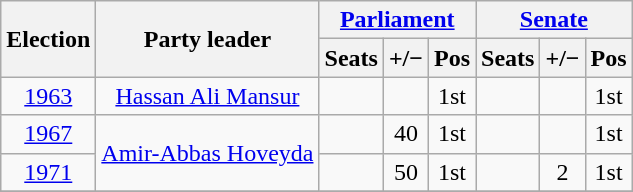<table class="wikitable" style="text-align:center">
<tr>
<th rowspan="2">Election</th>
<th rowspan="2">Party leader</th>
<th colspan="3"><a href='#'>Parliament</a></th>
<th colspan="3"><a href='#'>Senate</a></th>
</tr>
<tr>
<th>Seats</th>
<th>+/−</th>
<th>Pos</th>
<th>Seats</th>
<th>+/−</th>
<th>Pos</th>
</tr>
<tr>
<td><a href='#'>1963</a></td>
<td><a href='#'>Hassan Ali Mansur</a></td>
<td style="text-align:center;"></td>
<td></td>
<td>1st</td>
<td></td>
<td></td>
<td>1st</td>
</tr>
<tr>
<td><a href='#'>1967</a></td>
<td rowspan="2"><a href='#'>Amir-Abbas Hoveyda</a></td>
<td style="text-align:center;"></td>
<td> 40</td>
<td>1st</td>
<td></td>
<td></td>
<td>1st</td>
</tr>
<tr>
<td><a href='#'>1971</a></td>
<td style="text-align:center;"></td>
<td> 50</td>
<td>1st</td>
<td></td>
<td> 2</td>
<td>1st</td>
</tr>
<tr>
</tr>
</table>
